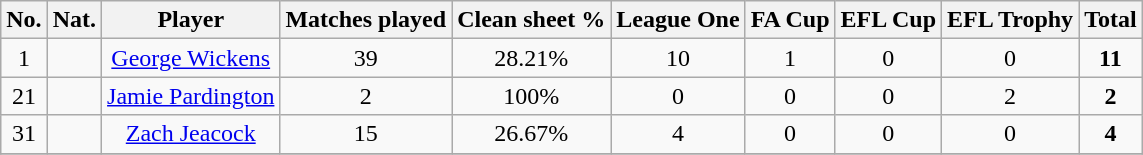<table class="wikitable sortable" style="text-align:center">
<tr>
<th>No.</th>
<th>Nat.</th>
<th>Player</th>
<th>Matches played</th>
<th>Clean sheet %</th>
<th>League One</th>
<th>FA Cup</th>
<th>EFL Cup</th>
<th>EFL Trophy</th>
<th>Total</th>
</tr>
<tr>
<td>1</td>
<td></td>
<td><a href='#'>George Wickens</a></td>
<td>39</td>
<td>28.21%</td>
<td>10</td>
<td>1</td>
<td>0</td>
<td>0</td>
<td><strong>11</strong></td>
</tr>
<tr>
<td>21</td>
<td></td>
<td><a href='#'>Jamie Pardington</a></td>
<td>2</td>
<td>100%</td>
<td>0</td>
<td>0</td>
<td>0</td>
<td>2</td>
<td><strong>2</strong></td>
</tr>
<tr>
<td>31</td>
<td></td>
<td><a href='#'>Zach Jeacock</a></td>
<td>15</td>
<td>26.67%</td>
<td>4</td>
<td>0</td>
<td>0</td>
<td>0</td>
<td><strong>4</strong></td>
</tr>
<tr>
</tr>
</table>
